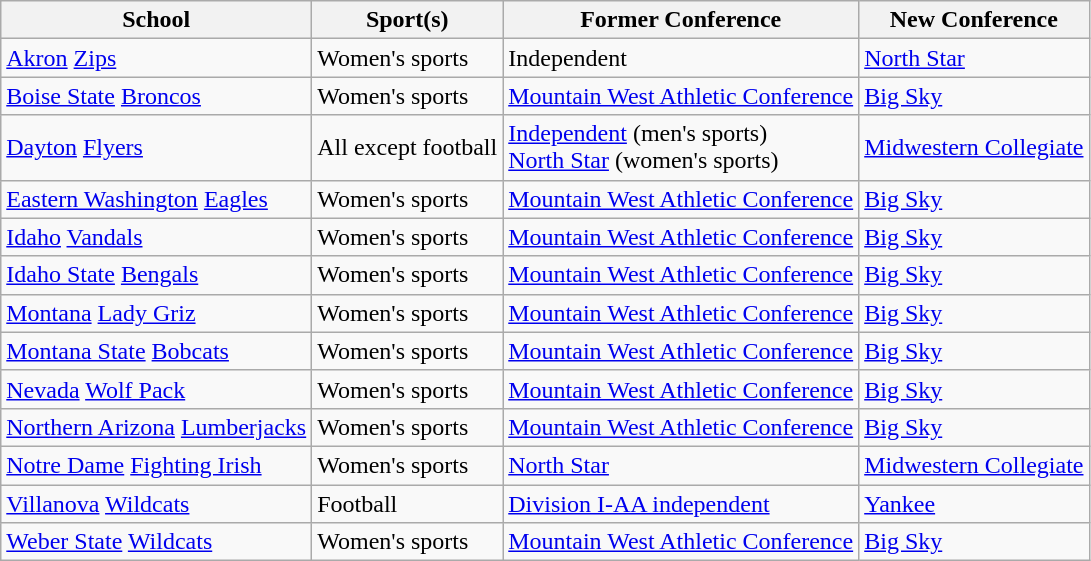<table class="wikitable sortable">
<tr>
<th>School</th>
<th>Sport(s)</th>
<th>Former Conference</th>
<th>New Conference</th>
</tr>
<tr>
<td><a href='#'>Akron</a> <a href='#'>Zips</a></td>
<td>Women's sports</td>
<td>Independent</td>
<td><a href='#'>North Star</a></td>
</tr>
<tr>
<td><a href='#'>Boise State</a> <a href='#'>Broncos</a></td>
<td>Women's sports</td>
<td><a href='#'>Mountain West Athletic Conference</a></td>
<td><a href='#'>Big Sky</a></td>
</tr>
<tr>
<td><a href='#'>Dayton</a> <a href='#'>Flyers</a></td>
<td>All except football</td>
<td><a href='#'>Independent</a> (men's sports)<br><a href='#'>North Star</a> (women's sports)</td>
<td><a href='#'>Midwestern Collegiate</a></td>
</tr>
<tr>
<td><a href='#'>Eastern Washington</a> <a href='#'>Eagles</a></td>
<td>Women's sports</td>
<td><a href='#'>Mountain West Athletic Conference</a></td>
<td><a href='#'>Big Sky</a></td>
</tr>
<tr>
<td><a href='#'>Idaho</a> <a href='#'>Vandals</a></td>
<td>Women's sports</td>
<td><a href='#'>Mountain West Athletic Conference</a></td>
<td><a href='#'>Big Sky</a></td>
</tr>
<tr>
<td><a href='#'>Idaho State</a> <a href='#'>Bengals</a></td>
<td>Women's sports</td>
<td><a href='#'>Mountain West Athletic Conference</a></td>
<td><a href='#'>Big Sky</a></td>
</tr>
<tr>
<td><a href='#'>Montana</a> <a href='#'>Lady Griz</a></td>
<td>Women's sports</td>
<td><a href='#'>Mountain West Athletic Conference</a></td>
<td><a href='#'>Big Sky</a></td>
</tr>
<tr>
<td><a href='#'>Montana State</a> <a href='#'>Bobcats</a></td>
<td>Women's sports</td>
<td><a href='#'>Mountain West Athletic Conference</a></td>
<td><a href='#'>Big Sky</a></td>
</tr>
<tr>
<td><a href='#'>Nevada</a> <a href='#'>Wolf Pack</a></td>
<td>Women's sports</td>
<td><a href='#'>Mountain West Athletic Conference</a></td>
<td><a href='#'>Big Sky</a></td>
</tr>
<tr>
<td><a href='#'>Northern Arizona</a> <a href='#'>Lumberjacks</a></td>
<td>Women's sports</td>
<td><a href='#'>Mountain West Athletic Conference</a></td>
<td><a href='#'>Big Sky</a></td>
</tr>
<tr>
<td><a href='#'>Notre Dame</a> <a href='#'>Fighting Irish</a></td>
<td>Women's sports</td>
<td><a href='#'>North Star</a></td>
<td><a href='#'>Midwestern Collegiate</a></td>
</tr>
<tr>
<td><a href='#'>Villanova</a> <a href='#'>Wildcats</a></td>
<td>Football</td>
<td><a href='#'>Division I-AA independent</a></td>
<td><a href='#'>Yankee</a></td>
</tr>
<tr>
<td><a href='#'>Weber State</a> <a href='#'>Wildcats</a></td>
<td>Women's sports</td>
<td><a href='#'>Mountain West Athletic Conference</a></td>
<td><a href='#'>Big Sky</a></td>
</tr>
</table>
